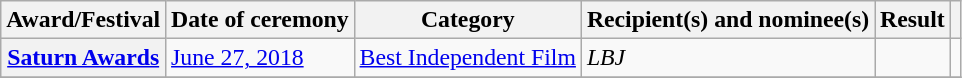<table class="wikitable plainrowheaders sortable" style="font-size: 99%;">
<tr>
<th scope="col" class="sortable">Award/Festival</th>
<th scope="col" class="sortable">Date of ceremony</th>
<th scope="col">Category</th>
<th scope="col">Recipient(s) and nominee(s)</th>
<th scope="col">Result</th>
<th scope="col" class="unsortable"></th>
</tr>
<tr>
<th scope="row"><a href='#'>Saturn Awards</a></th>
<td><a href='#'>June 27, 2018</a></td>
<td><a href='#'>Best Independent Film</a></td>
<td><em>LBJ</em></td>
<td></td>
<td style="text-align:center;"></td>
</tr>
<tr>
</tr>
</table>
